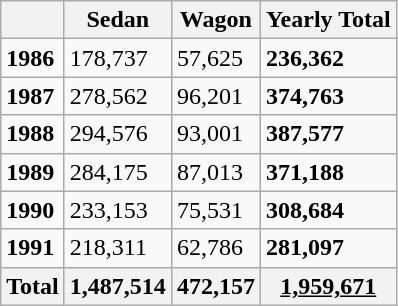<table class="wikitable">
<tr>
<th></th>
<th>Sedan</th>
<th>Wagon</th>
<th>Yearly Total</th>
</tr>
<tr>
<td><strong>1986</strong></td>
<td>178,737</td>
<td>57,625</td>
<td><strong>236,362</strong></td>
</tr>
<tr>
<td><strong>1987</strong></td>
<td>278,562</td>
<td>96,201</td>
<td><strong>374,763</strong></td>
</tr>
<tr>
<td><strong>1988</strong></td>
<td>294,576</td>
<td>93,001</td>
<td><strong>387,577</strong></td>
</tr>
<tr>
<td><strong>1989</strong></td>
<td>284,175</td>
<td>87,013</td>
<td><strong>371,188</strong></td>
</tr>
<tr>
<td><strong>1990</strong></td>
<td>233,153</td>
<td>75,531</td>
<td><strong>308,684</strong></td>
</tr>
<tr>
<td><strong>1991</strong></td>
<td>218,311</td>
<td>62,786</td>
<td><strong>281,097</strong></td>
</tr>
<tr>
<th>Total</th>
<th>1,487,514</th>
<th>472,157</th>
<th><u>1,959,671</u></th>
</tr>
</table>
